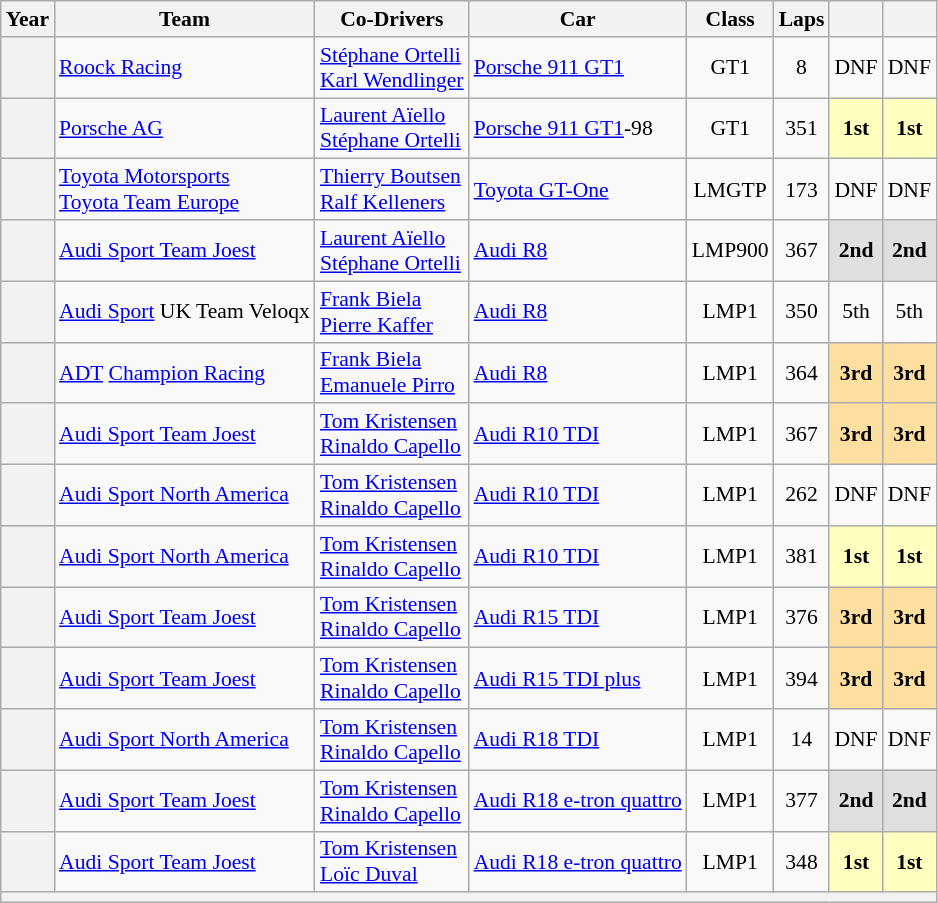<table class="wikitable" style="text-align:center; font-size:90%">
<tr>
<th>Year</th>
<th>Team</th>
<th>Co-Drivers</th>
<th>Car</th>
<th>Class</th>
<th>Laps</th>
<th></th>
<th></th>
</tr>
<tr>
<th></th>
<td align="left"> <a href='#'>Roock Racing</a></td>
<td align="left"> <a href='#'>Stéphane Ortelli</a><br> <a href='#'>Karl Wendlinger</a></td>
<td align="left"><a href='#'>Porsche 911 GT1</a></td>
<td>GT1</td>
<td>8</td>
<td>DNF</td>
<td>DNF</td>
</tr>
<tr>
<th></th>
<td align="left"> <a href='#'>Porsche AG</a></td>
<td align="left"> <a href='#'>Laurent Aïello</a><br> <a href='#'>Stéphane Ortelli</a></td>
<td align="left"><a href='#'>Porsche 911 GT1</a>-98</td>
<td>GT1</td>
<td>351</td>
<td style="background:#FFFFBF;"><strong>1st</strong></td>
<td style="background:#FFFFBF;"><strong>1st</strong></td>
</tr>
<tr>
<th></th>
<td align="left"> <a href='#'>Toyota Motorsports</a><br> <a href='#'>Toyota Team Europe</a></td>
<td align="left"> <a href='#'>Thierry Boutsen</a><br> <a href='#'>Ralf Kelleners</a></td>
<td align="left"><a href='#'>Toyota GT-One</a></td>
<td>LMGTP</td>
<td>173</td>
<td>DNF</td>
<td>DNF</td>
</tr>
<tr>
<th></th>
<td align="left"> <a href='#'>Audi Sport Team Joest</a></td>
<td align="left"> <a href='#'>Laurent Aïello</a><br> <a href='#'>Stéphane Ortelli</a></td>
<td align="left"><a href='#'>Audi R8</a></td>
<td>LMP900</td>
<td>367</td>
<td style="background:#DFDFDF;"><strong>2nd</strong></td>
<td style="background:#DFDFDF;"><strong>2nd</strong></td>
</tr>
<tr>
<th></th>
<td align="left" nowrap> <a href='#'>Audi Sport</a> UK Team Veloqx</td>
<td align="left"> <a href='#'>Frank Biela</a><br> <a href='#'>Pierre Kaffer</a></td>
<td align="left"><a href='#'>Audi R8</a></td>
<td>LMP1</td>
<td>350</td>
<td>5th</td>
<td>5th</td>
</tr>
<tr>
<th></th>
<td align="left"> <a href='#'>ADT</a> <a href='#'>Champion Racing</a></td>
<td align="left"> <a href='#'>Frank Biela</a><br> <a href='#'>Emanuele Pirro</a></td>
<td align="left"><a href='#'>Audi R8</a></td>
<td>LMP1</td>
<td>364</td>
<td style="background:#FFDF9F;"><strong>3rd</strong></td>
<td style="background:#FFDF9F;"><strong>3rd</strong></td>
</tr>
<tr>
<th></th>
<td align="left"> <a href='#'>Audi Sport Team Joest</a></td>
<td align="left"> <a href='#'>Tom Kristensen</a><br> <a href='#'>Rinaldo Capello</a></td>
<td align="left"><a href='#'>Audi R10 TDI</a></td>
<td>LMP1</td>
<td>367</td>
<td style="background:#FFDF9F;"><strong>3rd</strong></td>
<td style="background:#FFDF9F;"><strong>3rd</strong></td>
</tr>
<tr>
<th></th>
<td align="left"> <a href='#'>Audi Sport North America</a></td>
<td align="left"> <a href='#'>Tom Kristensen</a><br> <a href='#'>Rinaldo Capello</a></td>
<td align="left"><a href='#'>Audi R10 TDI</a></td>
<td>LMP1</td>
<td>262</td>
<td>DNF</td>
<td>DNF</td>
</tr>
<tr>
<th></th>
<td align="left"> <a href='#'>Audi Sport North America</a></td>
<td align="left"> <a href='#'>Tom Kristensen</a><br> <a href='#'>Rinaldo Capello</a></td>
<td align="left"><a href='#'>Audi R10 TDI</a></td>
<td>LMP1</td>
<td>381</td>
<td style="background:#FFFFBF;"><strong>1st</strong></td>
<td style="background:#FFFFBF;"><strong>1st</strong></td>
</tr>
<tr>
<th></th>
<td align="left"> <a href='#'>Audi Sport Team Joest</a></td>
<td align="left"> <a href='#'>Tom Kristensen</a><br> <a href='#'>Rinaldo Capello</a></td>
<td align="left"><a href='#'>Audi R15 TDI</a></td>
<td>LMP1</td>
<td>376</td>
<td style="background:#FFDF9F;"><strong>3rd</strong></td>
<td style="background:#FFDF9F;"><strong>3rd</strong></td>
</tr>
<tr>
<th></th>
<td align="left"> <a href='#'>Audi Sport Team Joest</a></td>
<td align="left"> <a href='#'>Tom Kristensen</a><br> <a href='#'>Rinaldo Capello</a></td>
<td align="left"><a href='#'>Audi R15 TDI plus</a></td>
<td>LMP1</td>
<td>394</td>
<td style="background:#FFDF9F;"><strong>3rd</strong></td>
<td style="background:#FFDF9F;"><strong>3rd</strong></td>
</tr>
<tr>
<th></th>
<td align="left"> <a href='#'>Audi Sport North America</a></td>
<td align="left"> <a href='#'>Tom Kristensen</a><br> <a href='#'>Rinaldo Capello</a></td>
<td align="left"><a href='#'>Audi R18 TDI</a></td>
<td>LMP1</td>
<td>14</td>
<td>DNF</td>
<td>DNF</td>
</tr>
<tr>
<th></th>
<td align="left"> <a href='#'>Audi Sport Team Joest</a></td>
<td align="left"> <a href='#'>Tom Kristensen</a><br> <a href='#'>Rinaldo Capello</a></td>
<td align="left"><a href='#'>Audi R18 e-tron quattro</a></td>
<td>LMP1</td>
<td>377</td>
<td style="background:#DFDFDF;"><strong>2nd</strong></td>
<td style="background:#DFDFDF;"><strong>2nd</strong></td>
</tr>
<tr>
<th></th>
<td align="left" nowrap> <a href='#'>Audi Sport Team Joest</a></td>
<td align="left" nowrap> <a href='#'>Tom Kristensen</a><br> <a href='#'>Loïc Duval</a></td>
<td align="left" nowrap><a href='#'>Audi R18 e-tron quattro</a></td>
<td>LMP1</td>
<td>348</td>
<td style="background:#FFFFBF;"><strong>1st</strong></td>
<td style="background:#FFFFBF;"><strong>1st</strong></td>
</tr>
<tr>
<th colspan="8"></th>
</tr>
</table>
